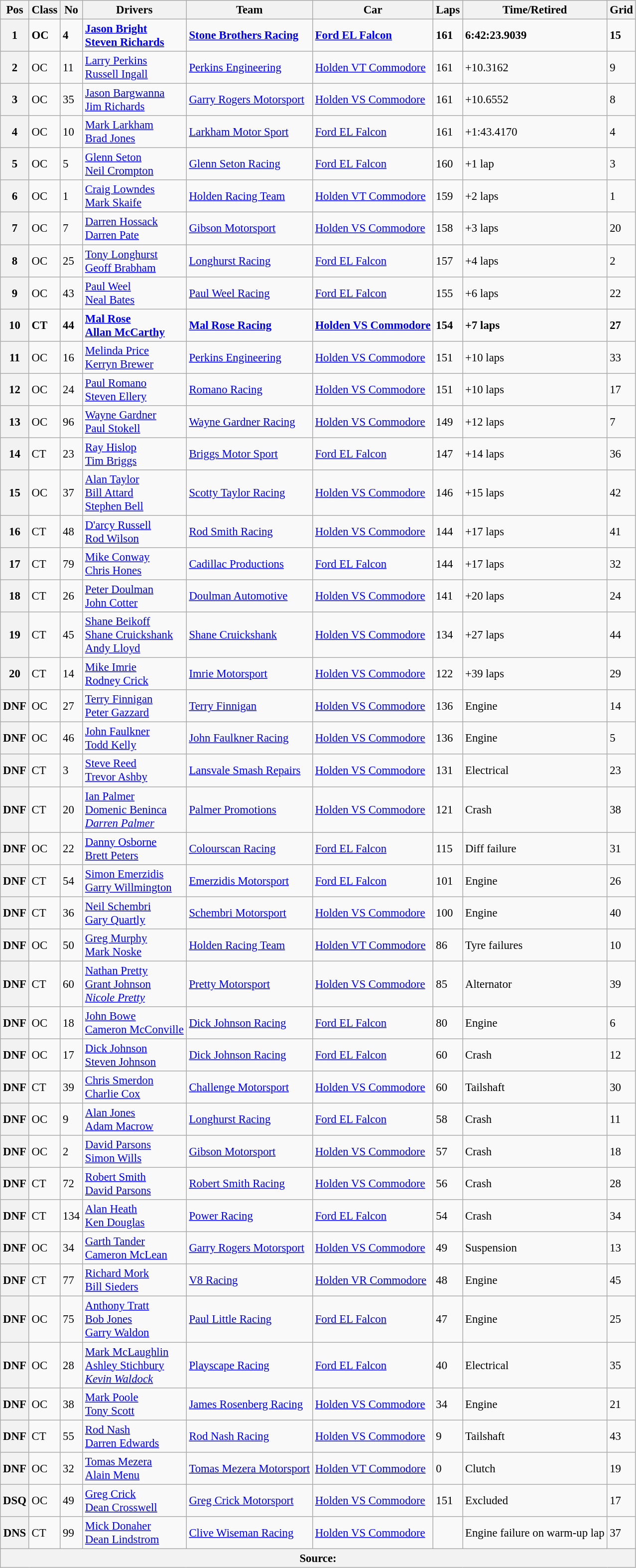<table class="wikitable sortable" style="font-size: 95%;">
<tr>
<th>Pos</th>
<th>Class</th>
<th>No</th>
<th>Drivers</th>
<th>Team</th>
<th>Car</th>
<th>Laps</th>
<th>Time/Retired</th>
<th>Grid</th>
</tr>
<tr style="font-weight:bold">
<th>1</th>
<td>OC</td>
<td>4</td>
<td> <a href='#'>Jason Bright</a><br> <a href='#'>Steven Richards</a></td>
<td><a href='#'>Stone Brothers Racing</a></td>
<td><a href='#'>Ford EL Falcon</a></td>
<td>161</td>
<td>6:42:23.9039</td>
<td>15</td>
</tr>
<tr>
<th>2</th>
<td>OC</td>
<td>11</td>
<td> <a href='#'>Larry Perkins</a><br> <a href='#'>Russell Ingall</a></td>
<td><a href='#'>Perkins Engineering</a></td>
<td><a href='#'>Holden VT Commodore</a></td>
<td>161</td>
<td>+10.3162</td>
<td>9</td>
</tr>
<tr>
<th>3</th>
<td>OC</td>
<td>35</td>
<td> <a href='#'>Jason Bargwanna</a><br> <a href='#'>Jim Richards</a></td>
<td><a href='#'>Garry Rogers Motorsport</a></td>
<td><a href='#'>Holden VS Commodore</a></td>
<td>161</td>
<td>+10.6552</td>
<td>8</td>
</tr>
<tr>
<th>4</th>
<td>OC</td>
<td>10</td>
<td> <a href='#'>Mark Larkham</a><br> <a href='#'>Brad Jones</a></td>
<td><a href='#'>Larkham Motor Sport</a></td>
<td><a href='#'>Ford EL Falcon</a></td>
<td>161</td>
<td>+1:43.4170</td>
<td>4</td>
</tr>
<tr>
<th>5</th>
<td>OC</td>
<td>5</td>
<td> <a href='#'>Glenn Seton</a><br> <a href='#'>Neil Crompton</a></td>
<td><a href='#'>Glenn Seton Racing</a></td>
<td><a href='#'>Ford EL Falcon</a></td>
<td>160</td>
<td>+1 lap</td>
<td>3</td>
</tr>
<tr>
<th>6</th>
<td>OC</td>
<td>1</td>
<td> <a href='#'>Craig Lowndes</a><br> <a href='#'>Mark Skaife</a></td>
<td><a href='#'>Holden Racing Team</a></td>
<td><a href='#'>Holden VT Commodore</a></td>
<td>159</td>
<td>+2 laps</td>
<td>1</td>
</tr>
<tr>
<th>7</th>
<td>OC</td>
<td>7</td>
<td> <a href='#'>Darren Hossack</a><br> <a href='#'>Darren Pate</a></td>
<td><a href='#'>Gibson Motorsport</a></td>
<td><a href='#'>Holden VS Commodore</a></td>
<td>158</td>
<td>+3 laps</td>
<td>20</td>
</tr>
<tr>
<th>8</th>
<td>OC</td>
<td>25</td>
<td> <a href='#'>Tony Longhurst</a><br> <a href='#'>Geoff Brabham</a></td>
<td><a href='#'>Longhurst Racing</a></td>
<td><a href='#'>Ford EL Falcon</a></td>
<td>157</td>
<td>+4 laps</td>
<td>2</td>
</tr>
<tr>
<th>9</th>
<td>OC</td>
<td>43</td>
<td> <a href='#'>Paul Weel</a><br> <a href='#'>Neal Bates</a></td>
<td><a href='#'>Paul Weel Racing</a></td>
<td><a href='#'>Ford EL Falcon</a></td>
<td>155</td>
<td>+6 laps</td>
<td>22</td>
</tr>
<tr style="font-weight:bold">
<th>10</th>
<td>CT</td>
<td>44</td>
<td> <a href='#'>Mal Rose</a><br> <a href='#'>Allan McCarthy</a></td>
<td><a href='#'>Mal Rose Racing</a></td>
<td><a href='#'>Holden VS Commodore</a></td>
<td>154</td>
<td>+7 laps</td>
<td>27</td>
</tr>
<tr>
<th>11</th>
<td>OC</td>
<td>16</td>
<td> <a href='#'>Melinda Price</a><br> <a href='#'>Kerryn Brewer</a></td>
<td><a href='#'>Perkins Engineering</a></td>
<td><a href='#'>Holden VS Commodore</a></td>
<td>151</td>
<td>+10 laps</td>
<td>33</td>
</tr>
<tr>
<th>12</th>
<td>OC</td>
<td>24</td>
<td> <a href='#'>Paul Romano</a><br> <a href='#'>Steven Ellery</a></td>
<td><a href='#'>Romano Racing</a></td>
<td><a href='#'>Holden VS Commodore</a></td>
<td>151</td>
<td>+10 laps</td>
<td>17</td>
</tr>
<tr>
<th>13</th>
<td>OC</td>
<td>96</td>
<td> <a href='#'>Wayne Gardner</a><br> <a href='#'>Paul Stokell</a></td>
<td><a href='#'>Wayne Gardner Racing</a></td>
<td><a href='#'>Holden VS Commodore</a></td>
<td>149</td>
<td>+12 laps</td>
<td>7</td>
</tr>
<tr>
<th>14</th>
<td>CT</td>
<td>23</td>
<td> <a href='#'>Ray Hislop</a><br> <a href='#'>Tim Briggs</a></td>
<td><a href='#'>Briggs Motor Sport</a></td>
<td><a href='#'>Ford EL Falcon</a></td>
<td>147</td>
<td>+14 laps</td>
<td>36</td>
</tr>
<tr>
<th>15</th>
<td>OC</td>
<td>37</td>
<td> <a href='#'>Alan Taylor</a><br> <a href='#'>Bill Attard</a><br> <a href='#'>Stephen Bell</a></td>
<td><a href='#'>Scotty Taylor Racing</a></td>
<td><a href='#'>Holden VS Commodore</a></td>
<td>146</td>
<td>+15 laps</td>
<td>42</td>
</tr>
<tr>
<th>16</th>
<td>CT</td>
<td>48</td>
<td> <a href='#'>D'arcy Russell</a><br> <a href='#'>Rod Wilson</a></td>
<td><a href='#'>Rod Smith Racing</a></td>
<td><a href='#'>Holden VS Commodore</a></td>
<td>144</td>
<td>+17 laps</td>
<td>41</td>
</tr>
<tr>
<th>17</th>
<td>CT</td>
<td>79</td>
<td> <a href='#'>Mike Conway</a><br> <a href='#'>Chris Hones</a></td>
<td><a href='#'>Cadillac Productions</a></td>
<td><a href='#'>Ford EL Falcon</a></td>
<td>144</td>
<td>+17 laps</td>
<td>32</td>
</tr>
<tr>
<th>18</th>
<td>CT</td>
<td>26</td>
<td> <a href='#'>Peter Doulman</a><br> <a href='#'>John Cotter</a></td>
<td><a href='#'>Doulman Automotive</a></td>
<td><a href='#'>Holden VS Commodore</a></td>
<td>141</td>
<td>+20 laps</td>
<td>24</td>
</tr>
<tr>
<th>19</th>
<td>CT</td>
<td>45</td>
<td> <a href='#'>Shane Beikoff</a><br> <a href='#'>Shane Cruickshank</a><br> <a href='#'>Andy Lloyd</a></td>
<td><a href='#'>Shane Cruickshank</a></td>
<td><a href='#'>Holden VS Commodore</a></td>
<td>134</td>
<td>+27 laps</td>
<td>44</td>
</tr>
<tr>
<th>20</th>
<td>CT</td>
<td>14</td>
<td> <a href='#'>Mike Imrie</a><br> <a href='#'>Rodney Crick</a></td>
<td><a href='#'>Imrie Motorsport</a></td>
<td><a href='#'>Holden VS Commodore</a></td>
<td>122</td>
<td>+39 laps</td>
<td>29</td>
</tr>
<tr>
<th>DNF</th>
<td>OC</td>
<td>27</td>
<td> <a href='#'>Terry Finnigan</a><br> <a href='#'>Peter Gazzard</a></td>
<td><a href='#'>Terry Finnigan</a></td>
<td><a href='#'>Holden VS Commodore</a></td>
<td>136</td>
<td>Engine</td>
<td>14</td>
</tr>
<tr>
<th>DNF</th>
<td>OC</td>
<td>46</td>
<td> <a href='#'>John Faulkner</a><br> <a href='#'>Todd Kelly</a></td>
<td><a href='#'>John Faulkner Racing</a></td>
<td><a href='#'>Holden VS Commodore</a></td>
<td>136</td>
<td>Engine</td>
<td>5</td>
</tr>
<tr>
<th>DNF</th>
<td>CT</td>
<td>3</td>
<td> <a href='#'>Steve Reed</a><br> <a href='#'>Trevor Ashby</a></td>
<td><a href='#'>Lansvale Smash Repairs</a></td>
<td><a href='#'>Holden VS Commodore</a></td>
<td>131</td>
<td>Electrical</td>
<td>23</td>
</tr>
<tr>
<th>DNF</th>
<td>CT</td>
<td>20</td>
<td> <a href='#'>Ian Palmer</a><br> <a href='#'>Domenic Beninca</a><br> <em><a href='#'>Darren Palmer</a></em></td>
<td><a href='#'>Palmer Promotions</a></td>
<td><a href='#'>Holden VS Commodore</a></td>
<td>121</td>
<td>Crash</td>
<td>38</td>
</tr>
<tr>
<th>DNF</th>
<td>OC</td>
<td>22</td>
<td> <a href='#'>Danny Osborne</a><br> <a href='#'>Brett Peters</a></td>
<td><a href='#'>Colourscan Racing</a></td>
<td><a href='#'>Ford EL Falcon</a></td>
<td>115</td>
<td>Diff failure</td>
<td>31</td>
</tr>
<tr>
<th>DNF</th>
<td>CT</td>
<td>54</td>
<td> <a href='#'>Simon Emerzidis</a><br> <a href='#'>Garry Willmington</a></td>
<td><a href='#'>Emerzidis Motorsport</a></td>
<td><a href='#'>Ford EL Falcon</a></td>
<td>101</td>
<td>Engine</td>
<td>26</td>
</tr>
<tr>
<th>DNF</th>
<td>CT</td>
<td>36</td>
<td> <a href='#'>Neil Schembri</a><br> <a href='#'>Gary Quartly</a></td>
<td><a href='#'>Schembri Motorsport</a></td>
<td><a href='#'>Holden VS Commodore</a></td>
<td>100</td>
<td>Engine</td>
<td>40</td>
</tr>
<tr>
<th>DNF</th>
<td>OC</td>
<td>50</td>
<td> <a href='#'>Greg Murphy</a><br> <a href='#'>Mark Noske</a></td>
<td><a href='#'>Holden Racing Team</a></td>
<td><a href='#'>Holden VT Commodore</a></td>
<td>86</td>
<td>Tyre failures</td>
<td>10</td>
</tr>
<tr>
<th>DNF</th>
<td>CT</td>
<td>60</td>
<td> <a href='#'>Nathan Pretty</a><br> <a href='#'>Grant Johnson</a><br> <em><a href='#'>Nicole Pretty</a></em></td>
<td><a href='#'>Pretty Motorsport</a></td>
<td><a href='#'>Holden VS Commodore</a></td>
<td>85</td>
<td>Alternator</td>
<td>39</td>
</tr>
<tr>
<th>DNF</th>
<td>OC</td>
<td>18</td>
<td> <a href='#'>John Bowe</a><br> <a href='#'>Cameron McConville</a></td>
<td><a href='#'>Dick Johnson Racing</a></td>
<td><a href='#'>Ford EL Falcon</a></td>
<td>80</td>
<td>Engine</td>
<td>6</td>
</tr>
<tr>
<th>DNF</th>
<td>OC</td>
<td>17</td>
<td> <a href='#'>Dick Johnson</a><br> <a href='#'>Steven Johnson</a></td>
<td><a href='#'>Dick Johnson Racing</a></td>
<td><a href='#'>Ford EL Falcon</a></td>
<td>60</td>
<td>Crash</td>
<td>12</td>
</tr>
<tr>
<th>DNF</th>
<td>CT</td>
<td>39</td>
<td> <a href='#'>Chris Smerdon</a><br> <a href='#'>Charlie Cox</a></td>
<td><a href='#'>Challenge Motorsport</a></td>
<td><a href='#'>Holden VS Commodore</a></td>
<td>60</td>
<td>Tailshaft</td>
<td>30</td>
</tr>
<tr>
<th>DNF</th>
<td>OC</td>
<td>9</td>
<td> <a href='#'>Alan Jones</a><br> <a href='#'>Adam Macrow</a></td>
<td><a href='#'>Longhurst Racing</a></td>
<td><a href='#'>Ford EL Falcon</a></td>
<td>58</td>
<td>Crash</td>
<td>11</td>
</tr>
<tr>
<th>DNF</th>
<td>OC</td>
<td>2</td>
<td> <a href='#'>David Parsons</a><br> <a href='#'>Simon Wills</a></td>
<td><a href='#'>Gibson Motorsport</a></td>
<td><a href='#'>Holden VS Commodore</a></td>
<td>57</td>
<td>Crash</td>
<td>18</td>
</tr>
<tr>
<th>DNF</th>
<td>CT</td>
<td>72</td>
<td> <a href='#'>Robert Smith</a><br> <a href='#'>David Parsons</a></td>
<td><a href='#'>Robert Smith Racing</a></td>
<td><a href='#'>Holden VS Commodore</a></td>
<td>56</td>
<td>Crash</td>
<td>28</td>
</tr>
<tr>
<th>DNF</th>
<td>CT</td>
<td>134</td>
<td> <a href='#'>Alan Heath</a><br> <a href='#'>Ken Douglas</a></td>
<td><a href='#'>Power Racing</a></td>
<td><a href='#'>Ford EL Falcon</a></td>
<td>54</td>
<td>Crash</td>
<td>34</td>
</tr>
<tr>
<th>DNF</th>
<td>OC</td>
<td>34</td>
<td> <a href='#'>Garth Tander</a><br> <a href='#'>Cameron McLean</a></td>
<td><a href='#'>Garry Rogers Motorsport</a></td>
<td><a href='#'>Holden VS Commodore</a></td>
<td>49</td>
<td>Suspension</td>
<td>13</td>
</tr>
<tr>
<th>DNF</th>
<td>CT</td>
<td>77</td>
<td> <a href='#'>Richard Mork</a><br> <a href='#'>Bill Sieders</a></td>
<td><a href='#'>V8 Racing</a></td>
<td><a href='#'>Holden VR Commodore</a></td>
<td>48</td>
<td>Engine</td>
<td>45</td>
</tr>
<tr>
<th>DNF</th>
<td>OC</td>
<td>75</td>
<td> <a href='#'>Anthony Tratt</a><br> <a href='#'>Bob Jones</a><br> <a href='#'>Garry Waldon</a></td>
<td><a href='#'>Paul Little Racing</a></td>
<td><a href='#'>Ford EL Falcon</a></td>
<td>47</td>
<td>Engine</td>
<td>25</td>
</tr>
<tr>
<th>DNF</th>
<td>OC</td>
<td>28</td>
<td> <a href='#'>Mark McLaughlin</a><br> <a href='#'>Ashley Stichbury</a><br> <em><a href='#'>Kevin Waldock</a></em></td>
<td><a href='#'>Playscape Racing</a></td>
<td><a href='#'>Ford EL Falcon</a></td>
<td>40</td>
<td>Electrical</td>
<td>35</td>
</tr>
<tr>
<th>DNF</th>
<td>OC</td>
<td>38</td>
<td> <a href='#'>Mark Poole</a><br> <a href='#'>Tony Scott</a></td>
<td><a href='#'>James Rosenberg Racing</a></td>
<td><a href='#'>Holden VS Commodore</a></td>
<td>34</td>
<td>Engine</td>
<td>21</td>
</tr>
<tr>
<th>DNF</th>
<td>CT</td>
<td>55</td>
<td> <a href='#'>Rod Nash</a><br> <a href='#'>Darren Edwards</a></td>
<td><a href='#'>Rod Nash Racing</a></td>
<td><a href='#'>Holden VS Commodore</a></td>
<td>9</td>
<td>Tailshaft</td>
<td>43</td>
</tr>
<tr>
<th>DNF</th>
<td>OC</td>
<td>32</td>
<td> <a href='#'>Tomas Mezera</a><br> <a href='#'>Alain Menu</a></td>
<td><a href='#'>Tomas Mezera Motorsport</a></td>
<td><a href='#'>Holden VT Commodore</a></td>
<td>0</td>
<td>Clutch</td>
<td>19</td>
</tr>
<tr>
<th>DSQ</th>
<td>OC</td>
<td>49</td>
<td> <a href='#'>Greg Crick</a><br> <a href='#'>Dean Crosswell</a></td>
<td><a href='#'>Greg Crick Motorsport</a></td>
<td><a href='#'>Holden VS Commodore</a></td>
<td>151</td>
<td>Excluded</td>
<td>17</td>
</tr>
<tr>
<th>DNS</th>
<td>CT</td>
<td>99</td>
<td> <a href='#'>Mick Donaher</a><br> <a href='#'>Dean Lindstrom</a></td>
<td><a href='#'>Clive Wiseman Racing</a></td>
<td><a href='#'>Holden VS Commodore</a></td>
<td></td>
<td>Engine failure on warm-up lap</td>
<td>37</td>
</tr>
<tr>
<th colspan=9>Source:</th>
</tr>
</table>
